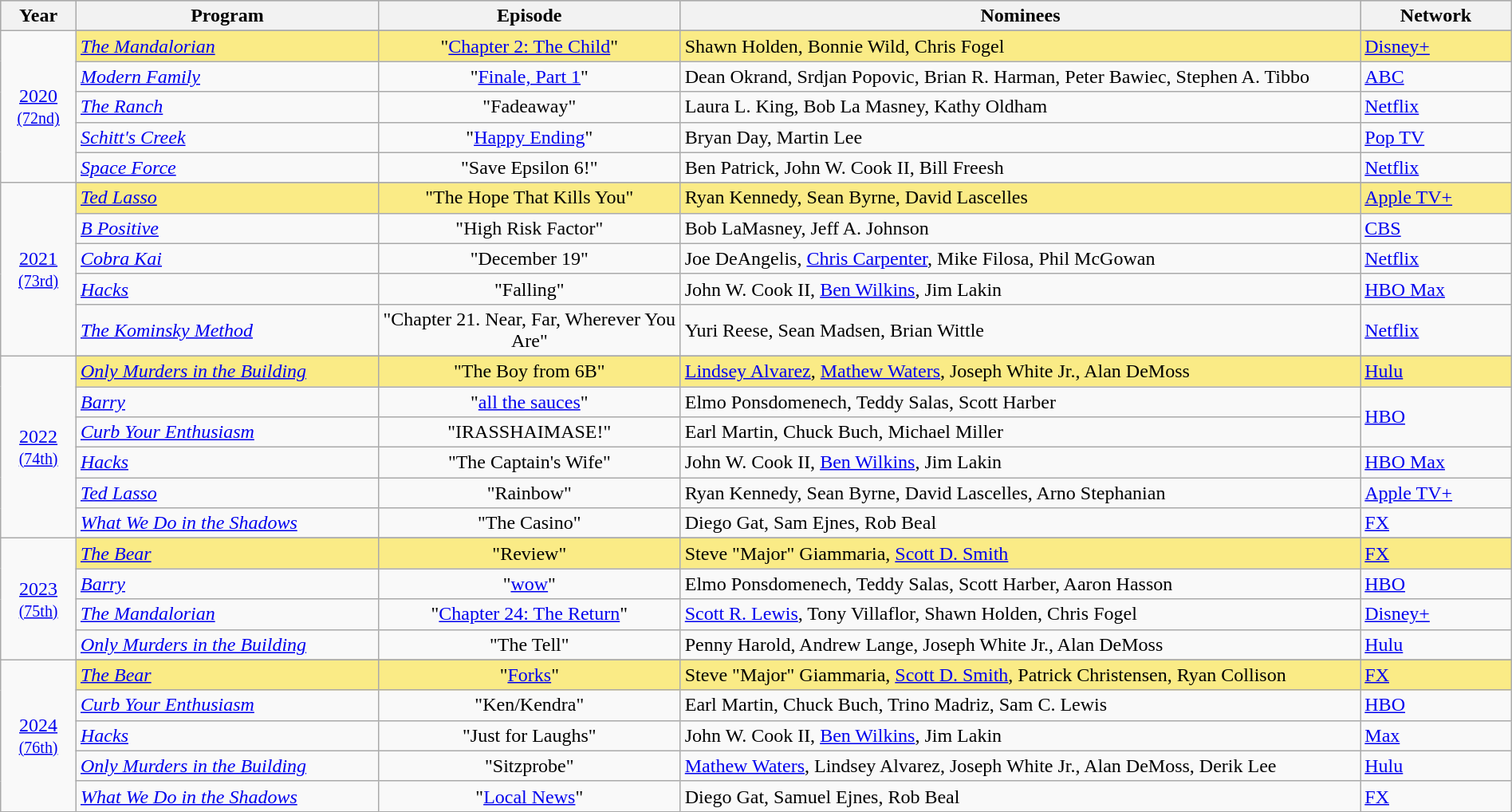<table class="wikitable" style="width:100%">
<tr bgcolor="#bebebe">
<th width="5%">Year</th>
<th width="20%">Program</th>
<th width="20%">Episode</th>
<th width="45%">Nominees</th>
<th width="10%">Network</th>
</tr>
<tr>
<td rowspan=6 style="text-align:center"><a href='#'>2020</a><br><small><a href='#'>(72nd)</a></small><br></td>
</tr>
<tr style="background:#FAEB86;">
<td><em><a href='#'>The Mandalorian</a></em></td>
<td align=center>"<a href='#'>Chapter 2: The Child</a>"</td>
<td>Shawn Holden, Bonnie Wild, Chris Fogel</td>
<td><a href='#'>Disney+</a></td>
</tr>
<tr>
<td><em><a href='#'>Modern Family</a></em></td>
<td align=center>"<a href='#'>Finale, Part 1</a>"</td>
<td>Dean Okrand, Srdjan Popovic, Brian R. Harman, Peter Bawiec, Stephen A. Tibbo</td>
<td><a href='#'>ABC</a></td>
</tr>
<tr>
<td><em><a href='#'>The Ranch</a></em></td>
<td align=center>"Fadeaway"</td>
<td>Laura L. King, Bob La Masney, Kathy Oldham</td>
<td><a href='#'>Netflix</a></td>
</tr>
<tr>
<td><em><a href='#'>Schitt's Creek</a></em></td>
<td align=center>"<a href='#'>Happy Ending</a>"</td>
<td>Bryan Day, Martin Lee</td>
<td><a href='#'>Pop TV</a></td>
</tr>
<tr>
<td><em><a href='#'>Space Force</a></em></td>
<td align=center>"Save Epsilon 6!"</td>
<td>Ben Patrick, John W. Cook II, Bill Freesh</td>
<td><a href='#'>Netflix</a></td>
</tr>
<tr>
<td rowspan=6 style="text-align:center"><a href='#'>2021</a><br><small><a href='#'>(73rd)</a></small><br></td>
</tr>
<tr style="background:#FAEB86;">
<td><em><a href='#'>Ted Lasso</a></em></td>
<td align=center>"The Hope That Kills You"</td>
<td>Ryan Kennedy, Sean Byrne, David Lascelles</td>
<td><a href='#'>Apple TV+</a></td>
</tr>
<tr>
<td><em><a href='#'>B Positive</a></em></td>
<td align=center>"High Risk Factor"</td>
<td>Bob LaMasney, Jeff A. Johnson</td>
<td><a href='#'>CBS</a></td>
</tr>
<tr>
<td><em><a href='#'>Cobra Kai</a></em></td>
<td align=center>"December 19"</td>
<td>Joe DeAngelis, <a href='#'>Chris Carpenter</a>, Mike Filosa, Phil McGowan</td>
<td><a href='#'>Netflix</a></td>
</tr>
<tr>
<td><em><a href='#'>Hacks</a></em></td>
<td align=center>"Falling"</td>
<td>John W. Cook II, <a href='#'>Ben Wilkins</a>, Jim Lakin</td>
<td><a href='#'>HBO Max</a></td>
</tr>
<tr>
<td><em><a href='#'>The Kominsky Method</a></em></td>
<td align=center>"Chapter 21. Near, Far, Wherever You Are"</td>
<td>Yuri Reese, Sean Madsen, Brian Wittle</td>
<td><a href='#'>Netflix</a></td>
</tr>
<tr>
<td rowspan=7 style="text-align:center"><a href='#'>2022</a><br><small><a href='#'>(74th)</a></small><br></td>
</tr>
<tr style="background:#FAEB86;">
<td><em><a href='#'>Only Murders in the Building</a></em></td>
<td align=center>"The Boy from 6B"</td>
<td><a href='#'>Lindsey Alvarez</a>, <a href='#'>Mathew Waters</a>, Joseph White Jr., Alan DeMoss</td>
<td><a href='#'>Hulu</a></td>
</tr>
<tr>
<td><em><a href='#'>Barry</a></em></td>
<td align=center>"<a href='#'>all the sauces</a>"</td>
<td>Elmo Ponsdomenech, Teddy Salas, Scott Harber</td>
<td rowspan=2><a href='#'>HBO</a></td>
</tr>
<tr>
<td><em><a href='#'>Curb Your Enthusiasm</a></em></td>
<td align=center>"IRASSHAIMASE!"</td>
<td>Earl Martin, Chuck Buch, Michael Miller</td>
</tr>
<tr>
<td><em><a href='#'>Hacks</a></em></td>
<td align=center>"The Captain's Wife"</td>
<td>John W. Cook II, <a href='#'>Ben Wilkins</a>, Jim Lakin</td>
<td><a href='#'>HBO Max</a></td>
</tr>
<tr>
<td><em><a href='#'>Ted Lasso</a></em></td>
<td align=center>"Rainbow"</td>
<td>Ryan Kennedy, Sean Byrne, David Lascelles, Arno Stephanian</td>
<td><a href='#'>Apple TV+</a></td>
</tr>
<tr>
<td><em><a href='#'>What We Do in the Shadows</a></em></td>
<td align=center>"The Casino"</td>
<td>Diego Gat, Sam Ejnes, Rob Beal</td>
<td><a href='#'>FX</a></td>
</tr>
<tr>
<td rowspan=5 style="text-align:center"><a href='#'>2023</a><br><small><a href='#'>(75th)</a></small><br></td>
</tr>
<tr style="background:#FAEB86;">
<td><em><a href='#'>The Bear</a></em></td>
<td align=center>"Review"</td>
<td>Steve "Major" Giammaria, <a href='#'>Scott D. Smith</a></td>
<td><a href='#'>FX</a></td>
</tr>
<tr>
<td><em><a href='#'>Barry</a></em></td>
<td align=center>"<a href='#'>wow</a>"</td>
<td>Elmo Ponsdomenech, Teddy Salas, Scott Harber, Aaron Hasson</td>
<td><a href='#'>HBO</a></td>
</tr>
<tr>
<td><em><a href='#'>The Mandalorian</a></em></td>
<td align=center>"<a href='#'>Chapter 24: The Return</a>"</td>
<td><a href='#'>Scott R. Lewis</a>, Tony Villaflor, Shawn Holden, Chris Fogel</td>
<td><a href='#'>Disney+</a></td>
</tr>
<tr>
<td><em><a href='#'>Only Murders in the Building</a></em></td>
<td align=center>"The Tell"</td>
<td>Penny Harold, Andrew Lange, Joseph White Jr., Alan DeMoss</td>
<td><a href='#'>Hulu</a></td>
</tr>
<tr>
<td rowspan=6 style="text-align:center"><a href='#'>2024</a><br><small><a href='#'>(76th)</a></small><br></td>
</tr>
<tr style="background:#FAEB86;">
<td><em><a href='#'>The Bear</a></em></td>
<td align=center>"<a href='#'>Forks</a>"</td>
<td>Steve "Major" Giammaria, <a href='#'>Scott D. Smith</a>, Patrick Christensen, Ryan Collison</td>
<td><a href='#'>FX</a></td>
</tr>
<tr>
<td><em><a href='#'>Curb Your Enthusiasm</a></em></td>
<td align=center>"Ken/Kendra"</td>
<td>Earl Martin, Chuck Buch, Trino Madriz, Sam C. Lewis</td>
<td><a href='#'>HBO</a></td>
</tr>
<tr>
<td><em><a href='#'>Hacks</a></em></td>
<td align=center>"Just for Laughs"</td>
<td>John W. Cook II, <a href='#'>Ben Wilkins</a>, Jim Lakin</td>
<td><a href='#'>Max</a></td>
</tr>
<tr>
<td><em><a href='#'>Only Murders in the Building</a></em></td>
<td align=center>"Sitzprobe"</td>
<td><a href='#'>Mathew Waters</a>, Lindsey Alvarez, Joseph White Jr., Alan DeMoss, Derik Lee</td>
<td><a href='#'>Hulu</a></td>
</tr>
<tr>
<td><em><a href='#'>What We Do in the Shadows</a></em></td>
<td align=center>"<a href='#'>Local News</a>"</td>
<td>Diego Gat, Samuel Ejnes, Rob Beal</td>
<td><a href='#'>FX</a></td>
</tr>
</table>
